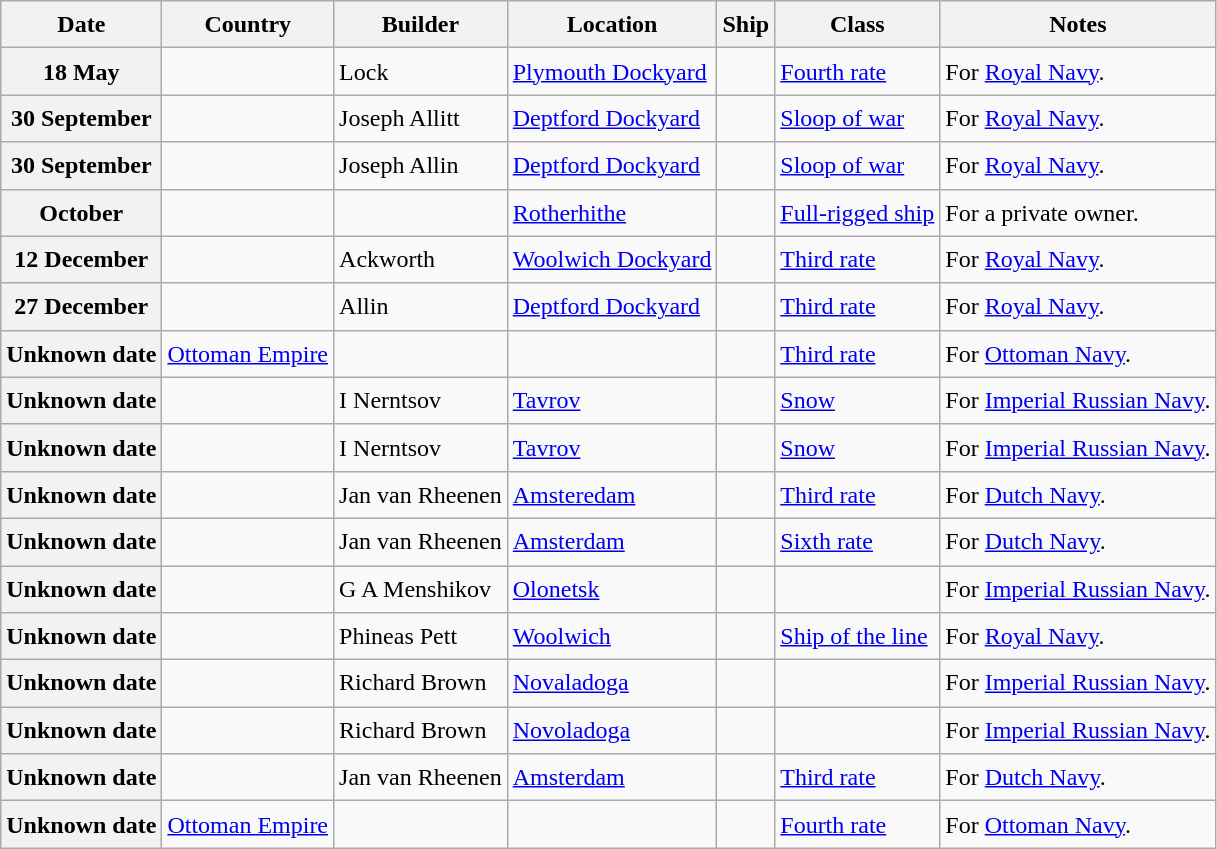<table class="wikitable sortable" style="font-size:1.00em; line-height:1.5em;">
<tr>
<th>Date</th>
<th>Country</th>
<th>Builder</th>
<th>Location</th>
<th>Ship</th>
<th>Class</th>
<th>Notes</th>
</tr>
<tr ---->
<th>18 May</th>
<td></td>
<td>Lock</td>
<td><a href='#'>Plymouth Dockyard</a></td>
<td><strong></strong></td>
<td><a href='#'>Fourth rate</a></td>
<td>For <a href='#'>Royal Navy</a>.</td>
</tr>
<tr ---->
<th>30 September</th>
<td></td>
<td>Joseph Allitt</td>
<td><a href='#'>Deptford Dockyard</a></td>
<td><strong></strong></td>
<td><a href='#'>Sloop of war</a></td>
<td>For <a href='#'>Royal Navy</a>.</td>
</tr>
<tr ---->
<th>30 September</th>
<td></td>
<td>Joseph Allin</td>
<td><a href='#'>Deptford Dockyard</a></td>
<td><strong></strong></td>
<td><a href='#'>Sloop of war</a></td>
<td>For <a href='#'>Royal Navy</a>.</td>
</tr>
<tr ---->
<th>October</th>
<td></td>
<td></td>
<td><a href='#'>Rotherhithe</a></td>
<td><strong></strong></td>
<td><a href='#'>Full-rigged ship</a></td>
<td>For a private owner.</td>
</tr>
<tr ---->
<th>12 December</th>
<td></td>
<td>Ackworth</td>
<td><a href='#'>Woolwich Dockyard</a></td>
<td><strong></strong></td>
<td><a href='#'>Third rate</a></td>
<td>For <a href='#'>Royal Navy</a>.</td>
</tr>
<tr ---->
<th>27 December</th>
<td></td>
<td>Allin</td>
<td><a href='#'>Deptford Dockyard</a></td>
<td><strong></strong></td>
<td><a href='#'>Third rate</a></td>
<td>For <a href='#'>Royal Navy</a>.</td>
</tr>
<tr ---->
<th>Unknown date</th>
<td> <a href='#'>Ottoman Empire</a></td>
<td></td>
<td></td>
<td><strong></strong></td>
<td><a href='#'>Third rate</a></td>
<td>For <a href='#'>Ottoman Navy</a>.</td>
</tr>
<tr ---->
<th>Unknown date</th>
<td></td>
<td>I Nerntsov</td>
<td><a href='#'>Tavrov</a></td>
<td><strong></strong></td>
<td><a href='#'>Snow</a></td>
<td>For <a href='#'>Imperial Russian Navy</a>.</td>
</tr>
<tr ---->
<th>Unknown date</th>
<td></td>
<td>I Nerntsov</td>
<td><a href='#'>Tavrov</a></td>
<td><strong></strong></td>
<td><a href='#'>Snow</a></td>
<td>For <a href='#'>Imperial Russian Navy</a>.</td>
</tr>
<tr ---->
<th>Unknown date</th>
<td></td>
<td>Jan van Rheenen</td>
<td><a href='#'>Amsteredam</a></td>
<td><strong></strong></td>
<td><a href='#'>Third rate</a></td>
<td>For <a href='#'>Dutch Navy</a>.</td>
</tr>
<tr ---->
<th>Unknown date</th>
<td></td>
<td>Jan van Rheenen</td>
<td><a href='#'>Amsterdam</a></td>
<td><strong></strong></td>
<td><a href='#'>Sixth rate</a></td>
<td>For <a href='#'>Dutch Navy</a>.</td>
</tr>
<tr ---->
<th>Unknown date</th>
<td></td>
<td>G A Menshikov</td>
<td><a href='#'>Olonetsk</a></td>
<td><strong></strong></td>
<td></td>
<td>For <a href='#'>Imperial Russian Navy</a>.</td>
</tr>
<tr ---->
<th>Unknown date</th>
<td></td>
<td>Phineas Pett</td>
<td><a href='#'>Woolwich</a></td>
<td><strong></strong></td>
<td><a href='#'>Ship of the line</a></td>
<td>For <a href='#'>Royal Navy</a>.</td>
</tr>
<tr ---->
<th>Unknown date</th>
<td></td>
<td>Richard Brown</td>
<td><a href='#'>Novaladoga</a></td>
<td><strong></strong></td>
<td></td>
<td>For <a href='#'>Imperial Russian Navy</a>.</td>
</tr>
<tr ---->
<th>Unknown date</th>
<td></td>
<td>Richard Brown</td>
<td><a href='#'>Novoladoga</a></td>
<td><strong></strong></td>
<td></td>
<td>For <a href='#'>Imperial Russian Navy</a>.</td>
</tr>
<tr ---->
<th>Unknown date</th>
<td></td>
<td>Jan van Rheenen</td>
<td><a href='#'>Amsterdam</a></td>
<td><strong></strong></td>
<td><a href='#'>Third rate</a></td>
<td>For <a href='#'>Dutch Navy</a>.</td>
</tr>
<tr ---->
<th>Unknown date</th>
<td> <a href='#'>Ottoman Empire</a></td>
<td></td>
<td></td>
<td><strong></strong></td>
<td><a href='#'>Fourth rate</a></td>
<td>For <a href='#'>Ottoman Navy</a>.</td>
</tr>
</table>
